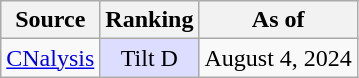<table class="wikitable">
<tr>
<th>Source</th>
<th>Ranking</th>
<th>As of</th>
</tr>
<tr>
<td><a href='#'>CNalysis</a></td>
<td style="background:#DDDDFF" data-sort-value="4" align="center">Tilt D </td>
<td>August 4, 2024</td>
</tr>
</table>
